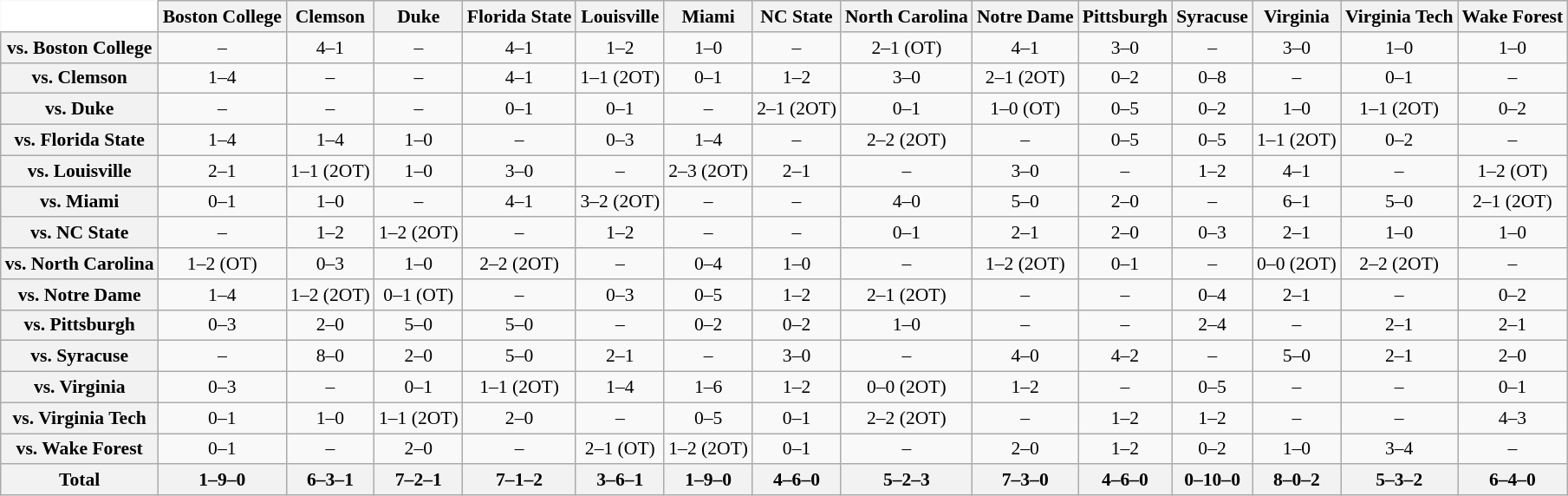<table class="wikitable" style="white-space:nowrap;font-size:90%;">
<tr>
<th colspan=1 style="background:white; border-top-style:hidden; border-left-style:hidden;"   width=75> </th>
<th style=>Boston College</th>
<th style=>Clemson</th>
<th style=>Duke</th>
<th style=>Florida State</th>
<th style=>Louisville</th>
<th style=>Miami</th>
<th style=>NC State</th>
<th style=>North Carolina</th>
<th style=>Notre Dame</th>
<th style=>Pittsburgh</th>
<th style=>Syracuse</th>
<th style=>Virginia</th>
<th style=>Virginia Tech</th>
<th style=>Wake Forest</th>
</tr>
<tr style="text-align:center;">
<th>vs. Boston College</th>
<td>–</td>
<td>4–1</td>
<td>–</td>
<td>4–1</td>
<td>1–2</td>
<td>1–0</td>
<td>–</td>
<td>2–1 (OT)</td>
<td>4–1</td>
<td>3–0</td>
<td>–</td>
<td>3–0</td>
<td>1–0</td>
<td>1–0</td>
</tr>
<tr style="text-align:center;">
<th>vs. Clemson</th>
<td>1–4</td>
<td>–</td>
<td>–</td>
<td>4–1</td>
<td>1–1 (2OT)</td>
<td>0–1</td>
<td>1–2</td>
<td>3–0</td>
<td>2–1 (2OT)</td>
<td>0–2</td>
<td>0–8</td>
<td>–</td>
<td>0–1</td>
<td>–</td>
</tr>
<tr style="text-align:center;">
<th>vs. Duke</th>
<td>–</td>
<td>–</td>
<td>–</td>
<td>0–1</td>
<td>0–1</td>
<td>–</td>
<td>2–1 (2OT)</td>
<td>0–1</td>
<td>1–0 (OT)</td>
<td>0–5</td>
<td>0–2</td>
<td>1–0</td>
<td>1–1 (2OT)</td>
<td>0–2</td>
</tr>
<tr style="text-align:center;">
<th>vs. Florida State</th>
<td>1–4</td>
<td>1–4</td>
<td>1–0</td>
<td>–</td>
<td>0–3</td>
<td>1–4</td>
<td>–</td>
<td>2–2 (2OT)</td>
<td>–</td>
<td>0–5</td>
<td>0–5</td>
<td>1–1 (2OT)</td>
<td>0–2</td>
<td>–</td>
</tr>
<tr style="text-align:center;">
<th>vs. Louisville</th>
<td>2–1</td>
<td>1–1 (2OT)</td>
<td>1–0</td>
<td>3–0</td>
<td>–</td>
<td>2–3 (2OT)</td>
<td>2–1</td>
<td>–</td>
<td>3–0</td>
<td>–</td>
<td>1–2</td>
<td>4–1</td>
<td>–</td>
<td>1–2 (OT)</td>
</tr>
<tr style="text-align:center;">
<th>vs. Miami</th>
<td>0–1</td>
<td>1–0</td>
<td>–</td>
<td>4–1</td>
<td>3–2 (2OT)</td>
<td>–</td>
<td>–</td>
<td>4–0</td>
<td>5–0</td>
<td>2–0</td>
<td>–</td>
<td>6–1</td>
<td>5–0</td>
<td>2–1 (2OT)</td>
</tr>
<tr style="text-align:center;">
<th>vs. NC State</th>
<td>–</td>
<td>1–2</td>
<td>1–2 (2OT)</td>
<td>–</td>
<td>1–2</td>
<td>–</td>
<td>–</td>
<td>0–1</td>
<td>2–1</td>
<td>2–0</td>
<td>0–3</td>
<td>2–1</td>
<td>1–0</td>
<td>1–0</td>
</tr>
<tr style="text-align:center;">
<th>vs. North Carolina</th>
<td>1–2 (OT)</td>
<td>0–3</td>
<td>1–0</td>
<td>2–2 (2OT)</td>
<td>–</td>
<td>0–4</td>
<td>1–0</td>
<td>–</td>
<td>1–2 (2OT)</td>
<td>0–1</td>
<td>–</td>
<td>0–0 (2OT)</td>
<td>2–2 (2OT)</td>
<td>–</td>
</tr>
<tr style="text-align:center;">
<th>vs. Notre Dame</th>
<td>1–4</td>
<td>1–2 (2OT)</td>
<td>0–1 (OT)</td>
<td>–</td>
<td>0–3</td>
<td>0–5</td>
<td>1–2</td>
<td>2–1 (2OT)</td>
<td>–</td>
<td>–</td>
<td>0–4</td>
<td>2–1</td>
<td>–</td>
<td>0–2</td>
</tr>
<tr style="text-align:center;">
<th>vs. Pittsburgh</th>
<td>0–3</td>
<td>2–0</td>
<td>5–0</td>
<td>5–0</td>
<td>–</td>
<td>0–2</td>
<td>0–2</td>
<td>1–0</td>
<td>–</td>
<td>–</td>
<td>2–4</td>
<td>–</td>
<td>2–1</td>
<td>2–1</td>
</tr>
<tr style="text-align:center;">
<th>vs. Syracuse</th>
<td>–</td>
<td>8–0</td>
<td>2–0</td>
<td>5–0</td>
<td>2–1</td>
<td>–</td>
<td>3–0</td>
<td>–</td>
<td>4–0</td>
<td>4–2</td>
<td>–</td>
<td>5–0</td>
<td>2–1</td>
<td>2–0</td>
</tr>
<tr style="text-align:center;">
<th>vs. Virginia</th>
<td>0–3</td>
<td>–</td>
<td>0–1</td>
<td>1–1 (2OT)</td>
<td>1–4</td>
<td>1–6</td>
<td>1–2</td>
<td>0–0 (2OT)</td>
<td>1–2</td>
<td>–</td>
<td>0–5</td>
<td>–</td>
<td>–</td>
<td>0–1</td>
</tr>
<tr style="text-align:center;">
<th>vs. Virginia Tech</th>
<td>0–1</td>
<td>1–0</td>
<td>1–1 (2OT)</td>
<td>2–0</td>
<td>–</td>
<td>0–5</td>
<td>0–1</td>
<td>2–2 (2OT)</td>
<td>–</td>
<td>1–2</td>
<td>1–2</td>
<td>–</td>
<td>–</td>
<td>4–3</td>
</tr>
<tr style="text-align:center;">
<th>vs. Wake Forest</th>
<td>0–1</td>
<td>–</td>
<td>2–0</td>
<td>–</td>
<td>2–1 (OT)</td>
<td>1–2 (2OT)</td>
<td>0–1</td>
<td>–</td>
<td>2–0</td>
<td>1–2</td>
<td>0–2</td>
<td>1–0</td>
<td>3–4</td>
<td>–<br></td>
</tr>
<tr style="text-align:center;">
<th>Total</th>
<th>1–9–0</th>
<th>6–3–1</th>
<th>7–2–1</th>
<th>7–1–2</th>
<th>3–6–1</th>
<th>1–9–0</th>
<th>4–6–0</th>
<th>5–2–3</th>
<th>7–3–0</th>
<th>4–6–0</th>
<th>0–10–0</th>
<th>8–0–2</th>
<th>5–3–2</th>
<th>6–4–0</th>
</tr>
</table>
